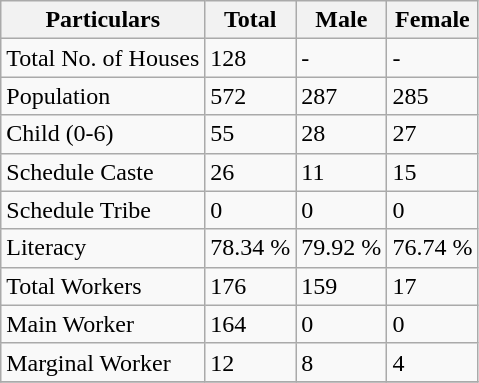<table class="wikitable sortable">
<tr>
<th>Particulars</th>
<th>Total</th>
<th>Male</th>
<th>Female</th>
</tr>
<tr>
<td>Total No. of Houses</td>
<td>128</td>
<td>-</td>
<td>-</td>
</tr>
<tr>
<td>Population</td>
<td>572</td>
<td>287</td>
<td>285</td>
</tr>
<tr>
<td>Child (0-6)</td>
<td>55</td>
<td>28</td>
<td>27</td>
</tr>
<tr>
<td>Schedule Caste</td>
<td>26</td>
<td>11</td>
<td>15</td>
</tr>
<tr>
<td>Schedule Tribe</td>
<td>0</td>
<td>0</td>
<td>0</td>
</tr>
<tr>
<td>Literacy</td>
<td>78.34 %</td>
<td>79.92 %</td>
<td>76.74 %</td>
</tr>
<tr>
<td>Total Workers</td>
<td>176</td>
<td>159</td>
<td>17</td>
</tr>
<tr>
<td>Main Worker</td>
<td>164</td>
<td>0</td>
<td>0</td>
</tr>
<tr>
<td>Marginal Worker</td>
<td>12</td>
<td>8</td>
<td>4</td>
</tr>
<tr>
</tr>
</table>
